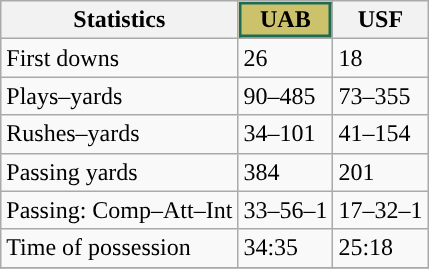<table class="wikitable" style="float: left;">
<tr>
<th>Statistics</th>
<th style="background-color:#CDC26C;color:#000000;box-shadow: inset 2px 2px 0 #1E6B52, inset -2px -2px 0 #1E6B52">UAB</th>
<th>USF</th>
</tr>
<tr>
<td>First downs</td>
<td>26</td>
<td>18</td>
</tr>
<tr>
<td>Plays–yards</td>
<td>90–485</td>
<td>73–355</td>
</tr>
<tr>
<td>Rushes–yards</td>
<td>34–101</td>
<td>41–154</td>
</tr>
<tr>
<td>Passing yards</td>
<td>384</td>
<td>201</td>
</tr>
<tr>
<td>Passing: Comp–Att–Int</td>
<td>33–56–1</td>
<td>17–32–1</td>
</tr>
<tr>
<td>Time of possession</td>
<td>34:35</td>
<td>25:18</td>
</tr>
<tr>
</tr>
</table>
